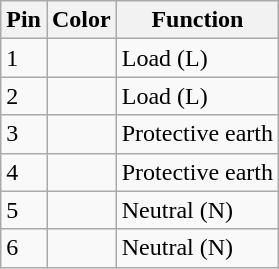<table class="wikitable">
<tr>
<th>Pin</th>
<th>Color</th>
<th>Function</th>
</tr>
<tr>
<td>1</td>
<td></td>
<td>Load (L)</td>
</tr>
<tr>
<td>2</td>
<td></td>
<td>Load (L)</td>
</tr>
<tr>
<td>3</td>
<td></td>
<td>Protective earth</td>
</tr>
<tr>
<td>4</td>
<td></td>
<td>Protective earth</td>
</tr>
<tr>
<td>5</td>
<td></td>
<td>Neutral (N)</td>
</tr>
<tr>
<td>6</td>
<td></td>
<td>Neutral (N)</td>
</tr>
</table>
